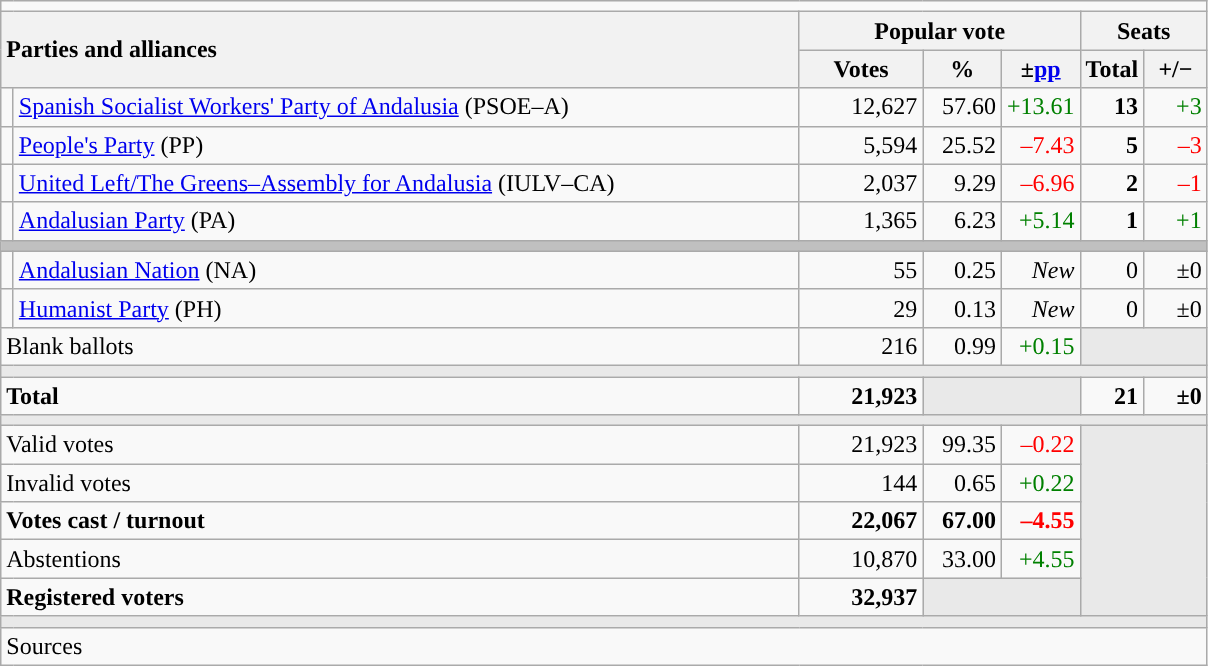<table class="wikitable" style="text-align:right;">
<tr>
<td colspan="7"></td>
</tr>
<tr>
<th style="text-align:left;" rowspan="2" colspan="2" width="525">Parties and alliances</th>
<th colspan="3">Popular vote</th>
<th colspan="2">Seats</th>
</tr>
<tr>
<th width="75">Votes</th>
<th width="45">%</th>
<th width="45">±<a href='#'>pp</a></th>
<th width="35">Total</th>
<th width="35">+/−</th>
</tr>
<tr>
<td width="1" style="color:inherit;background:"></td>
<td align="left"><a href='#'>Spanish Socialist Workers' Party of Andalusia</a> (PSOE–A)</td>
<td>12,627</td>
<td>57.60</td>
<td style="color:green;">+13.61</td>
<td><strong>13</strong></td>
<td style="color:green;">+3</td>
</tr>
<tr>
<td style="color:inherit;background:"></td>
<td align="left"><a href='#'>People's Party</a> (PP)</td>
<td>5,594</td>
<td>25.52</td>
<td style="color:red;">–7.43</td>
<td><strong>5</strong></td>
<td style="color:red;">–3</td>
</tr>
<tr>
<td style="color:inherit;background:"></td>
<td align="left"><a href='#'>United Left/The Greens–Assembly for Andalusia</a> (IULV–CA)</td>
<td>2,037</td>
<td>9.29</td>
<td style="color:red;">–6.96</td>
<td><strong>2</strong></td>
<td style="color:red;">–1</td>
</tr>
<tr>
<td style="color:inherit;background:"></td>
<td align="left"><a href='#'>Andalusian Party</a> (PA)</td>
<td>1,365</td>
<td>6.23</td>
<td style="color:green;">+5.14</td>
<td><strong>1</strong></td>
<td style="color:green;">+1</td>
</tr>
<tr>
<td colspan="7" bgcolor="#C0C0C0"></td>
</tr>
<tr>
<td style="color:inherit;background:"></td>
<td align="left"><a href='#'>Andalusian Nation</a> (NA)</td>
<td>55</td>
<td>0.25</td>
<td><em>New</em></td>
<td>0</td>
<td>±0</td>
</tr>
<tr>
<td style="color:inherit;background:"></td>
<td align="left"><a href='#'>Humanist Party</a> (PH)</td>
<td>29</td>
<td>0.13</td>
<td><em>New</em></td>
<td>0</td>
<td>±0</td>
</tr>
<tr>
<td align="left" colspan="2">Blank ballots</td>
<td>216</td>
<td>0.99</td>
<td style="color:green;">+0.15</td>
<td bgcolor="#E9E9E9" colspan="2"></td>
</tr>
<tr>
<td colspan="7" bgcolor="#E9E9E9"></td>
</tr>
<tr style="font-weight:bold;">
<td align="left" colspan="2">Total</td>
<td>21,923</td>
<td bgcolor="#E9E9E9" colspan="2"></td>
<td>21</td>
<td>±0</td>
</tr>
<tr>
<td colspan="7" bgcolor="#E9E9E9"></td>
</tr>
<tr>
<td align="left" colspan="2">Valid votes</td>
<td>21,923</td>
<td>99.35</td>
<td style="color:red;">–0.22</td>
<td bgcolor="#E9E9E9" colspan="2" rowspan="5"></td>
</tr>
<tr>
<td align="left" colspan="2">Invalid votes</td>
<td>144</td>
<td>0.65</td>
<td style="color:green;">+0.22</td>
</tr>
<tr style="font-weight:bold;">
<td align="left" colspan="2">Votes cast / turnout</td>
<td>22,067</td>
<td>67.00</td>
<td style="color:red;">–4.55</td>
</tr>
<tr>
<td align="left" colspan="2">Abstentions</td>
<td>10,870</td>
<td>33.00</td>
<td style="color:green;">+4.55</td>
</tr>
<tr style="font-weight:bold;">
<td align="left" colspan="2">Registered voters</td>
<td>32,937</td>
<td bgcolor="#E9E9E9" colspan="2"></td>
</tr>
<tr>
<td colspan="7" bgcolor="#E9E9E9"></td>
</tr>
<tr>
<td align="left" colspan="7">Sources</td>
</tr>
</table>
